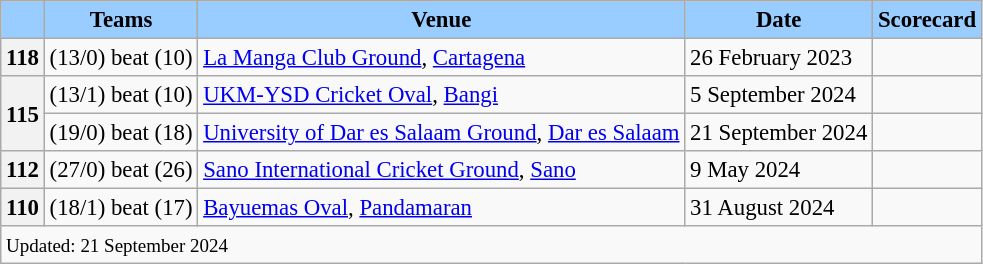<table class="wikitable sortable defaultleft col5center" style="font-size: 95%">
<tr>
<th scope="col" style="background-color:#9cf;"></th>
<th scope="col" style="background-color:#9cf;">Teams</th>
<th scope="col" style="background-color:#9cf;">Venue</th>
<th scope="col" style="background-color:#9cf;">Date</th>
<th scope="col" style="background-color:#9cf;">Scorecard</th>
</tr>
<tr>
<th scope="row">118</th>
<td> (13/0) beat  (10)</td>
<td><a href='#'>La Manga Club Ground</a>, <a href='#'>Cartagena</a></td>
<td>26 February 2023</td>
<td></td>
</tr>
<tr>
<th scope="row" rowspan=2>115</th>
<td> (13/1) beat  (10)</td>
<td><a href='#'>UKM-YSD Cricket Oval</a>, <a href='#'>Bangi</a></td>
<td>5 September 2024</td>
<td></td>
</tr>
<tr>
<td> (19/0) beat  (18)</td>
<td><a href='#'>University of Dar es Salaam Ground</a>, <a href='#'>Dar es Salaam</a></td>
<td>21 September 2024</td>
<td style="text-align:center;"></td>
</tr>
<tr>
<th scope="row">112</th>
<td> (27/0) beat  (26)</td>
<td><a href='#'>Sano International Cricket Ground</a>, <a href='#'>Sano</a></td>
<td>9 May 2024</td>
<td></td>
</tr>
<tr>
<th scope="row">110</th>
<td> (18/1) beat  (17)</td>
<td><a href='#'>Bayuemas Oval</a>, <a href='#'>Pandamaran</a></td>
<td>31 August 2024</td>
<td></td>
</tr>
<tr class="sortbottom">
<td scope="row" colspan=5 style="text-align:left;"><small>Updated: 21 September 2024</small></td>
</tr>
</table>
